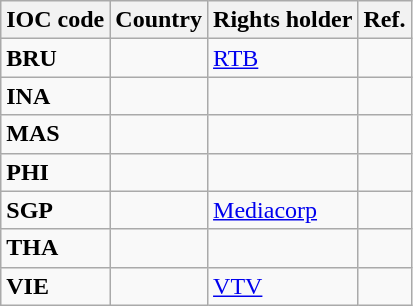<table class="wikitable">
<tr>
<th>IOC code</th>
<th>Country</th>
<th>Rights holder</th>
<th>Ref.</th>
</tr>
<tr>
<td align=left><strong>BRU</strong></td>
<td></td>
<td><a href='#'>RTB</a></td>
<td></td>
</tr>
<tr>
<td align=left><strong>INA</strong></td>
<td></td>
<td></td>
<td></td>
</tr>
<tr>
<td align=left><strong>MAS</strong></td>
<td></td>
<td></td>
<td></td>
</tr>
<tr>
<td align=left><strong>PHI</strong></td>
<td></td>
<td></td>
<td></td>
</tr>
<tr>
<td align=left><strong>SGP</strong></td>
<td></td>
<td><a href='#'>Mediacorp</a></td>
<td></td>
</tr>
<tr>
<td align=left><strong>THA</strong></td>
<td></td>
<td></td>
<td></td>
</tr>
<tr>
<td align=left><strong>VIE</strong></td>
<td></td>
<td><a href='#'>VTV</a></td>
<td></td>
</tr>
</table>
